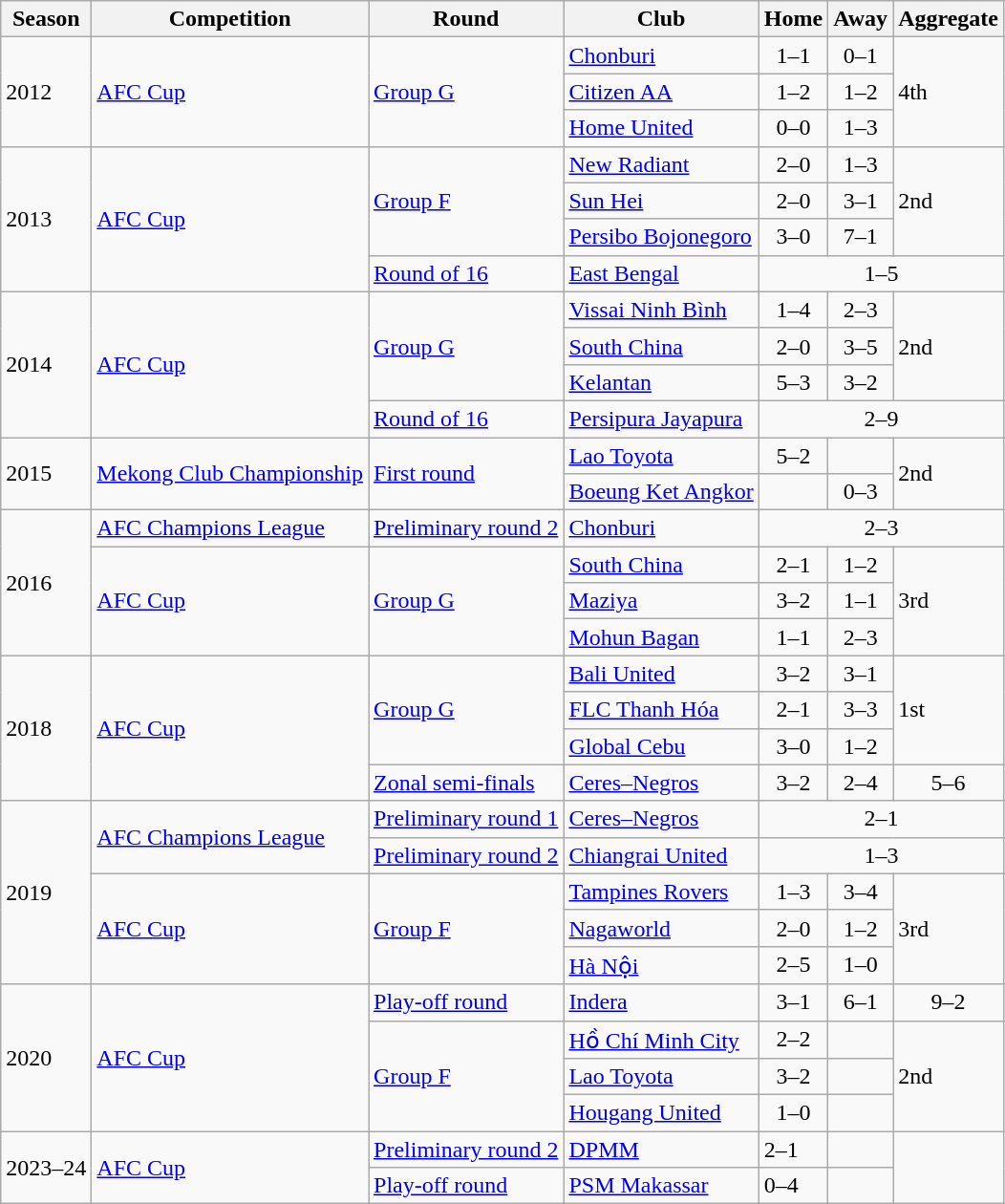<table class="wikitable">
<tr>
<th>Season</th>
<th>Competition</th>
<th>Round</th>
<th>Club</th>
<th>Home</th>
<th>Away</th>
<th>Aggregate</th>
</tr>
<tr>
<td rowspan="3">2012</td>
<td rowspan="3"><a href='#'>AFC Cup</a></td>
<td rowspan="3"><a href='#'>Group G</a></td>
<td> <a href='#'>Chonburi</a></td>
<td style="text-align:center;">1–1</td>
<td style="text-align:center;">0–1</td>
<td rowspan="3">4th</td>
</tr>
<tr>
<td> <a href='#'>Citizen AA</a></td>
<td style="text-align:center;">1–2</td>
<td style="text-align:center;">1–2</td>
</tr>
<tr>
<td> <a href='#'>Home United</a></td>
<td style="text-align:center;">0–0</td>
<td style="text-align:center;">1–3</td>
</tr>
<tr>
<td rowspan="4">2013</td>
<td rowspan="4"><a href='#'>AFC Cup</a></td>
<td rowspan="3"><a href='#'>Group F</a></td>
<td> <a href='#'>New Radiant</a></td>
<td style="text-align:center;">2–0</td>
<td style="text-align:center;">1–3</td>
<td rowspan="3">2nd</td>
</tr>
<tr>
<td> <a href='#'>Sun Hei</a></td>
<td style="text-align:center;">2–0</td>
<td style="text-align:center;">3–1</td>
</tr>
<tr>
<td> <a href='#'>Persibo Bojonegoro</a></td>
<td style="text-align:center;">3–0</td>
<td style="text-align:center;">7–1</td>
</tr>
<tr>
<td><a href='#'>Round of 16</a></td>
<td> <a href='#'>East Bengal</a></td>
<td style="text-align:center;" colspan="3">1–5</td>
</tr>
<tr>
<td rowspan="4">2014</td>
<td rowspan="4"><a href='#'>AFC Cup</a></td>
<td rowspan="3"><a href='#'>Group G</a></td>
<td> <a href='#'>Vissai Ninh Bình</a></td>
<td style="text-align:center;">1–4</td>
<td style="text-align:center;">2–3</td>
<td rowspan="3">2nd</td>
</tr>
<tr>
<td> <a href='#'>South China</a></td>
<td style="text-align:center;">2–0</td>
<td style="text-align:center;">3–5</td>
</tr>
<tr>
<td> <a href='#'>Kelantan</a></td>
<td style="text-align:center;">5–3</td>
<td style="text-align:center;">3–2</td>
</tr>
<tr>
<td><a href='#'>Round of 16</a></td>
<td> <a href='#'>Persipura Jayapura</a></td>
<td style="text-align:center;" colspan="3">2–9</td>
</tr>
<tr>
<td rowspan="2">2015</td>
<td rowspan="2"><a href='#'>Mekong Club Championship</a></td>
<td rowspan="2"><a href='#'>First round</a></td>
<td> <a href='#'>Lao Toyota</a></td>
<td style="text-align:center;">5–2</td>
<td></td>
<td rowspan="2">2nd</td>
</tr>
<tr>
<td> <a href='#'>Boeung Ket Angkor</a></td>
<td></td>
<td style="text-align:center;">0–3</td>
</tr>
<tr>
<td rowspan="4">2016</td>
<td><a href='#'>AFC Champions League</a></td>
<td rowspan="1"><a href='#'>Preliminary round 2</a></td>
<td> <a href='#'>Chonburi</a></td>
<td style="text-align:center;" colspan="3">2–3 </td>
</tr>
<tr>
<td rowspan="3"><a href='#'>AFC Cup</a></td>
<td rowspan="3"><a href='#'>Group G</a></td>
<td> <a href='#'>South China</a></td>
<td style="text-align:center;">2–1</td>
<td style="text-align:center;">1–2</td>
<td rowspan="3">3rd</td>
</tr>
<tr>
<td> <a href='#'>Maziya</a></td>
<td style="text-align:center;">3–2</td>
<td style="text-align:center;">1–1</td>
</tr>
<tr>
<td> <a href='#'>Mohun Bagan</a></td>
<td style="text-align:center;">1–1</td>
<td style="text-align:center;">2–3</td>
</tr>
<tr>
<td rowspan="4">2018</td>
<td rowspan="4"><a href='#'>AFC Cup</a></td>
<td rowspan="3"><a href='#'>Group G</a></td>
<td> <a href='#'>Bali United</a></td>
<td style="text-align:center;">3–2</td>
<td style="text-align:center;">3–1</td>
<td rowspan="3">1st</td>
</tr>
<tr>
<td> <a href='#'>FLC Thanh Hóa</a></td>
<td style="text-align:center;">2–1</td>
<td style="text-align:center;">3–3</td>
</tr>
<tr>
<td> <a href='#'>Global Cebu</a></td>
<td style="text-align:center;">3–0</td>
<td style="text-align:center;">1–2</td>
</tr>
<tr>
<td><a href='#'>Zonal semi-finals</a></td>
<td> <a href='#'>Ceres–Negros</a></td>
<td style="text-align:center;">3–2</td>
<td style="text-align:center;">2–4</td>
<td style="text-align:center;">5–6</td>
</tr>
<tr>
<td rowspan="5">2019</td>
<td rowspan="2"><a href='#'>AFC Champions League</a></td>
<td><a href='#'>Preliminary round 1</a></td>
<td> <a href='#'>Ceres–Negros</a></td>
<td colspan=3; style="text-align:center;">2–1</td>
</tr>
<tr>
<td><a href='#'>Preliminary round 2</a></td>
<td> <a href='#'>Chiangrai United</a></td>
<td colspan=3; style="text-align:center;">1–3</td>
</tr>
<tr>
<td rowspan=3><a href='#'>AFC Cup</a></td>
<td rowspan="3"><a href='#'>Group F</a></td>
<td> <a href='#'>Tampines Rovers</a></td>
<td style="text-align:center;">1–3</td>
<td style="text-align:center;">3–4</td>
<td rowspan="3">3rd</td>
</tr>
<tr>
<td> <a href='#'>Nagaworld</a></td>
<td style="text-align:center;">2–0</td>
<td style="text-align:center;">1–2</td>
</tr>
<tr>
<td> <a href='#'>Hà Nội</a></td>
<td style="text-align:center;">2–5</td>
<td style="text-align:center;">1–0</td>
</tr>
<tr>
<td rowspan=4>2020</td>
<td rowspan=4><a href='#'>AFC Cup</a></td>
<td><a href='#'>Play-off round</a></td>
<td> <a href='#'>Indera</a></td>
<td style="text-align:center;">3–1</td>
<td style="text-align:center;">6–1</td>
<td style="text-align:center;">9–2</td>
</tr>
<tr>
<td rowspan="3"><a href='#'>Group F</a></td>
<td> <a href='#'>Hồ Chí Minh City</a></td>
<td style="text-align:center;">2–2</td>
<td style="text-align:center;"></td>
<td rowspan="3">2nd</td>
</tr>
<tr>
<td> <a href='#'>Lao Toyota</a></td>
<td style="text-align:center;">3–2</td>
<td style="text-align:center;"></td>
</tr>
<tr>
<td> <a href='#'>Hougang United</a></td>
<td style="text-align:center;">1–0</td>
<td style="text-align:center;"></td>
</tr>
<tr>
<td rowspan="2">2023–24</td>
<td rowspan="2"><a href='#'>AFC Cup</a></td>
<td><a href='#'>Preliminary round 2</a></td>
<td> <a href='#'>DPMM</a></td>
<td>2–1</td>
<td></td>
</tr>
<tr>
<td><a href='#'>Play-off round</a></td>
<td> <a href='#'>PSM Makassar</a></td>
<td>0–4</td>
<td></td>
</tr>
</table>
